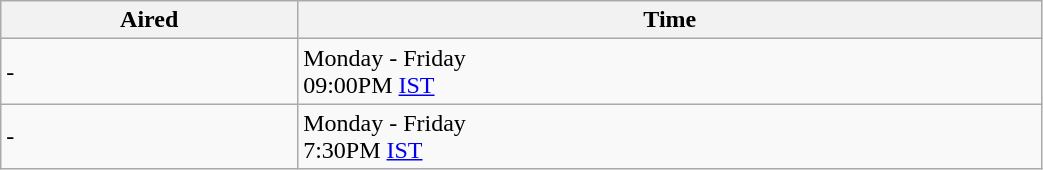<table class="wikitable sortable" style="width:55%;">
<tr>
<th>Aired</th>
<th>Time</th>
</tr>
<tr>
<td> - </td>
<td>Monday - Friday <br> 09:00PM <a href='#'>IST</a></td>
</tr>
<tr>
<td> -    </td>
<td>Monday - Friday <br> 7:30PM <a href='#'>IST</a></td>
</tr>
</table>
